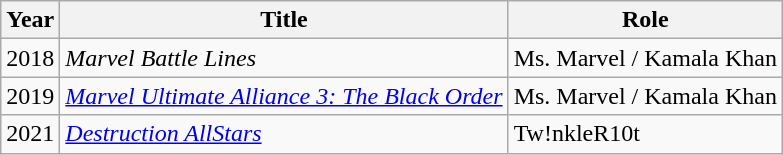<table class="wikitable sortable">
<tr>
<th>Year</th>
<th>Title</th>
<th>Role</th>
</tr>
<tr>
<td>2018</td>
<td><em>Marvel Battle Lines</em></td>
<td>Ms. Marvel / Kamala Khan</td>
</tr>
<tr>
<td>2019</td>
<td><em><a href='#'>Marvel Ultimate Alliance 3: The Black Order</a></em></td>
<td>Ms. Marvel / Kamala Khan</td>
</tr>
<tr>
<td>2021</td>
<td><em><a href='#'>Destruction AllStars</a></em></td>
<td>Tw!nkleR10t</td>
</tr>
</table>
